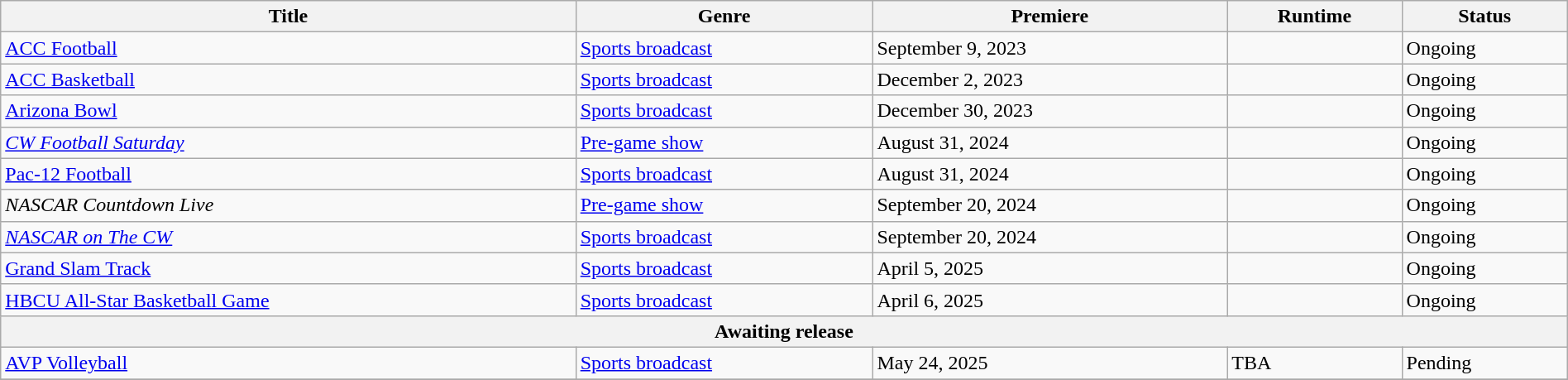<table class="wikitable sortable" style="width:100%">
<tr>
<th>Title</th>
<th>Genre</th>
<th>Premiere</th>
<th>Runtime</th>
<th>Status</th>
</tr>
<tr>
<td><a href='#'>ACC Football</a></td>
<td><a href='#'>Sports broadcast</a></td>
<td>September 9, 2023</td>
<td></td>
<td>Ongoing</td>
</tr>
<tr>
<td><a href='#'>ACC Basketball</a></td>
<td><a href='#'>Sports broadcast</a></td>
<td>December 2, 2023</td>
<td></td>
<td>Ongoing</td>
</tr>
<tr>
<td><a href='#'>Arizona Bowl</a></td>
<td><a href='#'>Sports broadcast</a></td>
<td>December 30, 2023</td>
<td></td>
<td>Ongoing</td>
</tr>
<tr>
<td><em><a href='#'>CW Football Saturday</a></em></td>
<td><a href='#'>Pre-game show</a></td>
<td>August 31, 2024</td>
<td></td>
<td>Ongoing</td>
</tr>
<tr>
<td><a href='#'>Pac-12 Football</a></td>
<td><a href='#'>Sports broadcast</a></td>
<td>August 31, 2024</td>
<td></td>
<td>Ongoing</td>
</tr>
<tr>
<td><em>NASCAR Countdown Live</em></td>
<td><a href='#'>Pre-game show</a></td>
<td>September 20, 2024</td>
<td></td>
<td>Ongoing</td>
</tr>
<tr>
<td><em><a href='#'>NASCAR on The CW</a></em></td>
<td><a href='#'>Sports broadcast</a></td>
<td>September 20, 2024</td>
<td></td>
<td>Ongoing</td>
</tr>
<tr>
<td><a href='#'>Grand Slam Track</a></td>
<td><a href='#'>Sports broadcast</a></td>
<td>April 5, 2025</td>
<td></td>
<td>Ongoing</td>
</tr>
<tr>
<td><a href='#'>HBCU All-Star Basketball Game</a></td>
<td><a href='#'>Sports broadcast</a></td>
<td>April 6, 2025</td>
<td></td>
<td>Ongoing</td>
</tr>
<tr>
<th colspan="5">Awaiting release</th>
</tr>
<tr>
<td><a href='#'>AVP Volleyball</a></td>
<td><a href='#'>Sports broadcast</a></td>
<td>May 24, 2025</td>
<td>TBA</td>
<td>Pending</td>
</tr>
<tr>
</tr>
</table>
